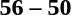<table style="text-align:center">
<tr>
<th width=200></th>
<th width=100></th>
<th width=200></th>
</tr>
<tr>
<td align=right><strong></strong></td>
<td><strong>56 – 50</strong></td>
<td align=left></td>
</tr>
</table>
